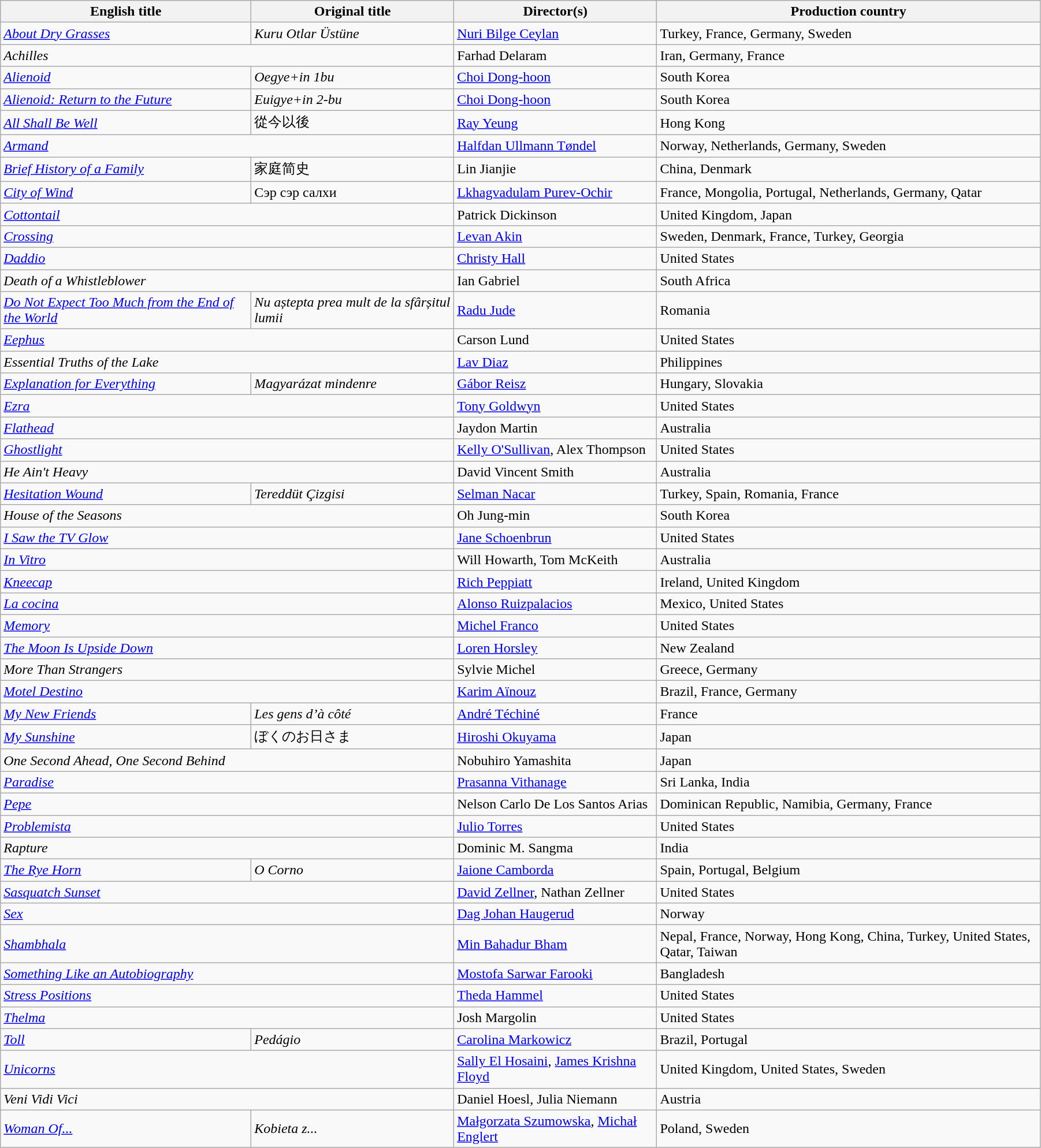<table class="wikitable" style="width:95%; margin-bottom:2px">
<tr>
<th>English title</th>
<th>Original title</th>
<th>Director(s)</th>
<th>Production country</th>
</tr>
<tr>
<td><em><a href='#'>About Dry Grasses</a></em></td>
<td><em>Kuru Otlar Üstüne</em></td>
<td><a href='#'>Nuri Bilge Ceylan</a></td>
<td>Turkey, France, Germany, Sweden</td>
</tr>
<tr>
<td colspan=2><em>Achilles</em></td>
<td>Farhad Delaram</td>
<td>Iran, Germany, France</td>
</tr>
<tr>
<td><em><a href='#'>Alienoid</a></em></td>
<td><em>Oegye+in 1bu</em></td>
<td><a href='#'>Choi Dong-hoon</a></td>
<td>South Korea</td>
</tr>
<tr>
<td><em><a href='#'>Alienoid: Return to the Future</a></em></td>
<td><em>Euigye+in 2-bu</em></td>
<td><a href='#'>Choi Dong-hoon</a></td>
<td>South Korea</td>
</tr>
<tr>
<td><em><a href='#'>All Shall Be Well</a></em></td>
<td>從今以後</td>
<td><a href='#'>Ray Yeung</a></td>
<td>Hong Kong</td>
</tr>
<tr>
<td colspan=2><em><a href='#'>Armand</a></em></td>
<td><a href='#'>Halfdan Ullmann Tøndel</a></td>
<td>Norway, Netherlands, Germany, Sweden</td>
</tr>
<tr>
<td><em><a href='#'>Brief History of a Family</a></em></td>
<td>家庭简史</td>
<td>Lin Jianjie</td>
<td>China, Denmark</td>
</tr>
<tr>
<td><em><a href='#'>City of Wind</a></em></td>
<td>Сэр сэр салхи</td>
<td><a href='#'>Lkhagvadulam Purev-Ochir</a></td>
<td>France, Mongolia, Portugal, Netherlands, Germany, Qatar</td>
</tr>
<tr>
<td colspan=2><em><a href='#'>Cottontail</a></em></td>
<td>Patrick Dickinson</td>
<td>United Kingdom, Japan</td>
</tr>
<tr>
<td colspan=2><em><a href='#'>Crossing</a></em></td>
<td><a href='#'>Levan Akin</a></td>
<td>Sweden, Denmark, France, Turkey, Georgia</td>
</tr>
<tr>
<td colspan=2><em><a href='#'>Daddio</a></em></td>
<td><a href='#'>Christy Hall</a></td>
<td>United States</td>
</tr>
<tr>
<td colspan=2><em>Death of a Whistleblower</em></td>
<td>Ian Gabriel</td>
<td>South Africa</td>
</tr>
<tr>
<td><em><a href='#'>Do Not Expect Too Much from the End of the World</a></em></td>
<td><em>Nu aștepta prea mult de la sfârșitul lumii</em></td>
<td><a href='#'>Radu Jude</a></td>
<td>Romania</td>
</tr>
<tr>
<td colspan=2><em><a href='#'>Eephus</a></em></td>
<td>Carson Lund</td>
<td>United States</td>
</tr>
<tr>
<td colspan=2><em>Essential Truths of the Lake</em></td>
<td><a href='#'>Lav Diaz</a></td>
<td>Philippines</td>
</tr>
<tr>
<td><em><a href='#'>Explanation for Everything</a></em></td>
<td><em>Magyarázat mindenre</em></td>
<td><a href='#'>Gábor Reisz</a></td>
<td>Hungary, Slovakia</td>
</tr>
<tr>
<td colspan=2><em><a href='#'>Ezra</a></em></td>
<td><a href='#'>Tony Goldwyn</a></td>
<td>United States</td>
</tr>
<tr>
<td colspan=2><em><a href='#'>Flathead</a></em></td>
<td>Jaydon Martin</td>
<td>Australia</td>
</tr>
<tr>
<td colspan=2><em><a href='#'>Ghostlight</a></em></td>
<td><a href='#'>Kelly O'Sullivan</a>, Alex Thompson</td>
<td>United States</td>
</tr>
<tr>
<td colspan=2><em>He Ain't Heavy</em></td>
<td>David Vincent Smith</td>
<td>Australia</td>
</tr>
<tr>
<td><em><a href='#'>Hesitation Wound</a></em></td>
<td><em>Tereddüt Çizgisi</em></td>
<td><a href='#'>Selman Nacar</a></td>
<td>Turkey, Spain, Romania, France</td>
</tr>
<tr>
<td colspan=2><em>House of the Seasons</em></td>
<td>Oh Jung-min</td>
<td>South Korea</td>
</tr>
<tr>
<td colspan=2><em><a href='#'>I Saw the TV Glow</a></em></td>
<td><a href='#'>Jane Schoenbrun</a></td>
<td>United States</td>
</tr>
<tr>
<td colspan=2><em><a href='#'>In Vitro</a></em></td>
<td>Will Howarth, Tom McKeith</td>
<td>Australia</td>
</tr>
<tr>
<td colspan=2><em><a href='#'>Kneecap</a></em></td>
<td><a href='#'>Rich Peppiatt</a></td>
<td>Ireland, United Kingdom</td>
</tr>
<tr>
<td colspan=2><em><a href='#'>La cocina</a></em></td>
<td><a href='#'>Alonso Ruizpalacios</a></td>
<td>Mexico, United States</td>
</tr>
<tr>
<td colspan=2><em><a href='#'>Memory</a></em></td>
<td><a href='#'>Michel Franco</a></td>
<td>United States</td>
</tr>
<tr>
<td colspan=2><em><a href='#'>The Moon Is Upside Down</a></em></td>
<td><a href='#'>Loren Horsley</a></td>
<td>New Zealand</td>
</tr>
<tr>
<td colspan=2><em>More Than Strangers</em></td>
<td>Sylvie Michel</td>
<td>Greece, Germany</td>
</tr>
<tr>
<td colspan=2><em><a href='#'>Motel Destino</a></em></td>
<td><a href='#'>Karim Aïnouz</a></td>
<td>Brazil, France, Germany</td>
</tr>
<tr>
<td><em><a href='#'>My New Friends</a></em></td>
<td><em>Les gens d’à côté</em></td>
<td><a href='#'>André Téchiné</a></td>
<td>France</td>
</tr>
<tr>
<td><em><a href='#'>My Sunshine</a></em></td>
<td>ぼくのお日さま</td>
<td><a href='#'>Hiroshi Okuyama</a></td>
<td>Japan</td>
</tr>
<tr>
<td colspan=2><em>One Second Ahead, One Second Behind</em></td>
<td>Nobuhiro Yamashita</td>
<td>Japan</td>
</tr>
<tr>
<td colspan=2><em><a href='#'>Paradise</a></em></td>
<td><a href='#'>Prasanna Vithanage</a></td>
<td>Sri Lanka, India</td>
</tr>
<tr>
<td colspan=2><em><a href='#'>Pepe</a></em></td>
<td>Nelson Carlo De Los Santos Arias</td>
<td>Dominican Republic, Namibia, Germany, France</td>
</tr>
<tr>
<td colspan=2><em><a href='#'>Problemista</a></em></td>
<td><a href='#'>Julio Torres</a></td>
<td>United States</td>
</tr>
<tr>
<td colspan=2><em>Rapture</em></td>
<td>Dominic M. Sangma</td>
<td>India</td>
</tr>
<tr>
<td><em><a href='#'>The Rye Horn</a></em></td>
<td><em>O Corno</em></td>
<td><a href='#'>Jaione Camborda</a></td>
<td>Spain, Portugal, Belgium</td>
</tr>
<tr>
<td colspan=2><em><a href='#'>Sasquatch Sunset</a></em></td>
<td><a href='#'>David Zellner</a>, Nathan Zellner</td>
<td>United States</td>
</tr>
<tr>
<td colspan=2><em><a href='#'>Sex</a></em></td>
<td><a href='#'>Dag Johan Haugerud</a></td>
<td>Norway</td>
</tr>
<tr>
<td colspan=2><em><a href='#'>Shambhala</a></em></td>
<td><a href='#'>Min Bahadur Bham</a></td>
<td>Nepal, France, Norway, Hong Kong, China, Turkey, United States, Qatar, Taiwan</td>
</tr>
<tr>
<td colspan=2><em><a href='#'>Something Like an Autobiography</a></em></td>
<td><a href='#'>Mostofa Sarwar Farooki</a></td>
<td>Bangladesh</td>
</tr>
<tr>
<td colspan=2><em><a href='#'>Stress Positions</a></em></td>
<td><a href='#'>Theda Hammel</a></td>
<td>United States</td>
</tr>
<tr>
<td colspan=2><em><a href='#'>Thelma</a></em></td>
<td>Josh Margolin</td>
<td>United States</td>
</tr>
<tr>
<td><em><a href='#'>Toll</a></em></td>
<td><em>Pedágio</em></td>
<td><a href='#'>Carolina Markowicz</a></td>
<td>Brazil, Portugal</td>
</tr>
<tr>
<td colspan=2><em><a href='#'>Unicorns</a></em></td>
<td><a href='#'>Sally El Hosaini</a>, <a href='#'>James Krishna Floyd</a></td>
<td>United Kingdom, United States, Sweden</td>
</tr>
<tr>
<td colspan=2><em>Veni Vidi Vici</em></td>
<td>Daniel Hoesl, Julia Niemann</td>
<td>Austria</td>
</tr>
<tr>
<td><em><a href='#'>Woman Of...</a></em></td>
<td><em>Kobieta z...</em></td>
<td><a href='#'>Małgorzata Szumowska</a>, <a href='#'>Michał Englert</a></td>
<td>Poland, Sweden</td>
</tr>
</table>
